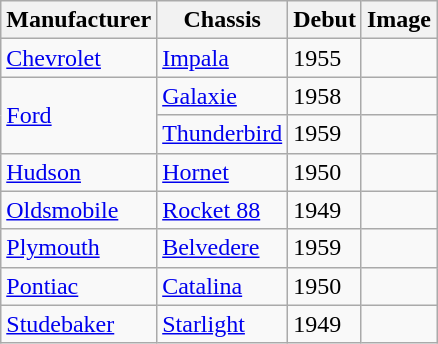<table class="wikitable">
<tr>
<th>Manufacturer</th>
<th>Chassis</th>
<th>Debut</th>
<th>Image</th>
</tr>
<tr>
<td><a href='#'>Chevrolet</a></td>
<td><a href='#'>Impala</a></td>
<td>1955</td>
<td></td>
</tr>
<tr>
<td rowspan="2"><a href='#'>Ford</a></td>
<td><a href='#'>Galaxie</a></td>
<td>1958</td>
<td></td>
</tr>
<tr>
<td><a href='#'>Thunderbird</a></td>
<td>1959</td>
<td></td>
</tr>
<tr>
<td><a href='#'>Hudson</a></td>
<td><a href='#'>Hornet</a></td>
<td>1950</td>
<td></td>
</tr>
<tr>
<td><a href='#'>Oldsmobile</a></td>
<td><a href='#'>Rocket 88</a></td>
<td>1949</td>
<td></td>
</tr>
<tr>
<td><a href='#'>Plymouth</a></td>
<td><a href='#'>Belvedere</a></td>
<td>1959</td>
<td></td>
</tr>
<tr>
<td><a href='#'>Pontiac</a></td>
<td><a href='#'>Catalina</a></td>
<td>1950</td>
<td></td>
</tr>
<tr>
<td><a href='#'>Studebaker</a></td>
<td><a href='#'>Starlight</a></td>
<td>1949</td>
<td></td>
</tr>
</table>
